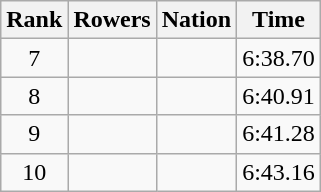<table class="wikitable sortable" style="text-align:center">
<tr>
<th>Rank</th>
<th>Rowers</th>
<th>Nation</th>
<th>Time</th>
</tr>
<tr>
<td>7</td>
<td align=left data-sort-value="Compaan, Jos"></td>
<td align=left></td>
<td>6:38.70</td>
</tr>
<tr>
<td>8</td>
<td align=left data-sort-value="Bertényi, Erika"></td>
<td align=left></td>
<td>6:40.91</td>
</tr>
<tr>
<td>9</td>
<td align=left data-sort-value="Cassuto, Sherry"></td>
<td align=left></td>
<td>6:41.28</td>
</tr>
<tr>
<td>10</td>
<td align=left data-sort-value="Coupat, Monique"></td>
<td align=left></td>
<td>6:43.16</td>
</tr>
</table>
